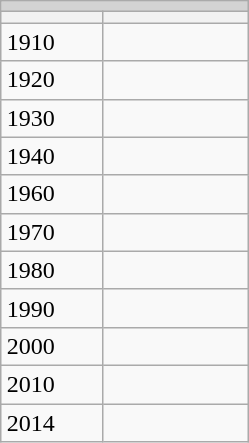<table class="wikitable infobox">
<tr>
<td colspan="2" style="background:#D3D3D3; color:black"></td>
</tr>
<tr>
<th style="width: 60px"></th>
<th style="width: 90px"></th>
</tr>
<tr>
<td>1910</td>
<td></td>
</tr>
<tr>
<td>1920</td>
<td></td>
</tr>
<tr>
<td>1930</td>
<td></td>
</tr>
<tr>
<td>1940</td>
<td></td>
</tr>
<tr>
<td>1960</td>
<td></td>
</tr>
<tr>
<td>1970</td>
<td></td>
</tr>
<tr>
<td>1980</td>
<td></td>
</tr>
<tr>
<td>1990</td>
<td></td>
</tr>
<tr>
<td>2000</td>
<td></td>
</tr>
<tr>
<td>2010</td>
<td></td>
</tr>
<tr>
<td>2014</td>
<td></td>
</tr>
</table>
